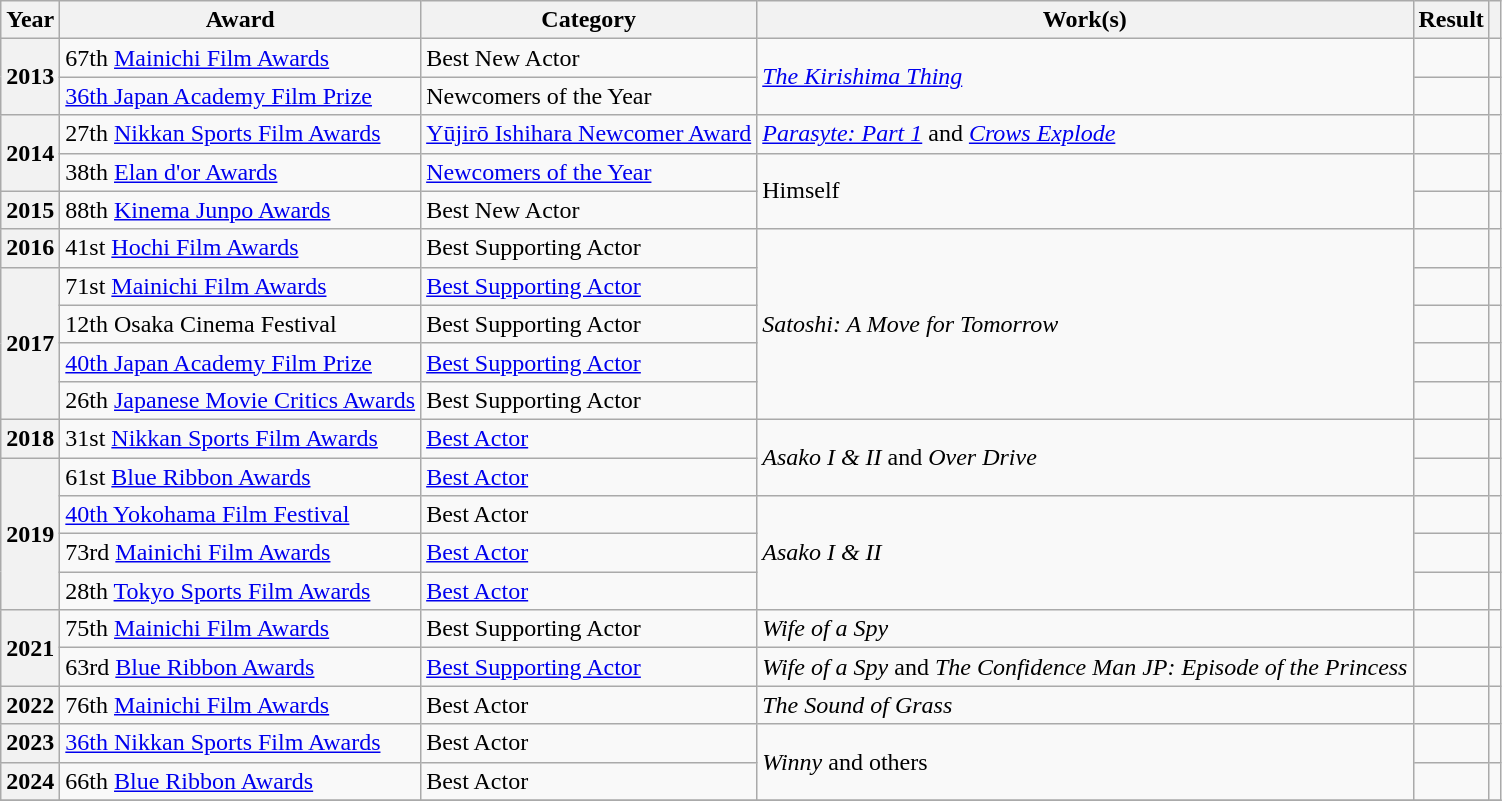<table class="wikitable plainrowheaders sortable">
<tr>
<th>Year</th>
<th>Award</th>
<th>Category</th>
<th>Work(s)</th>
<th>Result</th>
<th class="unsortable"></th>
</tr>
<tr>
<th rowspan="2">2013</th>
<td>67th <a href='#'>Mainichi Film Awards</a></td>
<td>Best New Actor</td>
<td rowspan="2"><em><a href='#'>The Kirishima Thing</a></em></td>
<td></td>
<td></td>
</tr>
<tr>
<td><a href='#'>36th Japan Academy Film Prize</a></td>
<td>Newcomers of the Year</td>
<td></td>
<td></td>
</tr>
<tr>
<th rowspan="2">2014</th>
<td>27th <a href='#'>Nikkan Sports Film Awards</a></td>
<td><a href='#'>Yūjirō Ishihara Newcomer Award</a></td>
<td><em><a href='#'>Parasyte: Part 1</a></em> and <em><a href='#'>Crows Explode</a></em></td>
<td></td>
<td></td>
</tr>
<tr>
<td>38th <a href='#'>Elan d'or Awards</a></td>
<td><a href='#'>Newcomers of the Year</a></td>
<td rowspan=2>Himself</td>
<td></td>
<td></td>
</tr>
<tr>
<th>2015</th>
<td>88th <a href='#'>Kinema Junpo Awards</a></td>
<td>Best New Actor</td>
<td></td>
<td></td>
</tr>
<tr>
<th>2016</th>
<td>41st <a href='#'>Hochi Film Awards</a></td>
<td>Best Supporting Actor</td>
<td rowspan="5"><em>Satoshi: A Move for Tomorrow</em></td>
<td></td>
<td></td>
</tr>
<tr>
<th rowspan="4">2017</th>
<td>71st <a href='#'>Mainichi Film Awards</a></td>
<td><a href='#'>Best Supporting Actor</a></td>
<td></td>
<td></td>
</tr>
<tr>
<td>12th Osaka Cinema Festival</td>
<td>Best Supporting Actor</td>
<td></td>
<td></td>
</tr>
<tr>
<td><a href='#'>40th Japan Academy Film Prize</a></td>
<td><a href='#'>Best Supporting Actor</a></td>
<td></td>
<td></td>
</tr>
<tr>
<td>26th <a href='#'>Japanese Movie Critics Awards</a></td>
<td>Best Supporting Actor</td>
<td></td>
<td></td>
</tr>
<tr>
<th>2018</th>
<td>31st <a href='#'>Nikkan Sports Film Awards</a></td>
<td><a href='#'>Best Actor</a></td>
<td rowspan="2"><em>Asako I & II</em> and <em>Over Drive</em></td>
<td></td>
<td></td>
</tr>
<tr>
<th rowspan="4">2019</th>
<td>61st <a href='#'>Blue Ribbon Awards</a></td>
<td><a href='#'>Best Actor</a></td>
<td></td>
<td></td>
</tr>
<tr>
<td><a href='#'>40th Yokohama Film Festival</a></td>
<td>Best Actor</td>
<td rowspan="3"><em>Asako I & II</em></td>
<td></td>
<td></td>
</tr>
<tr>
<td>73rd <a href='#'>Mainichi Film Awards</a></td>
<td><a href='#'>Best Actor</a></td>
<td></td>
<td></td>
</tr>
<tr>
<td>28th <a href='#'>Tokyo Sports Film Awards</a></td>
<td><a href='#'>Best Actor</a></td>
<td></td>
<td></td>
</tr>
<tr>
<th rowspan=2>2021</th>
<td>75th <a href='#'>Mainichi Film Awards</a></td>
<td>Best Supporting Actor</td>
<td><em>Wife of a Spy</em></td>
<td></td>
<td></td>
</tr>
<tr>
<td>63rd <a href='#'>Blue Ribbon Awards</a></td>
<td><a href='#'>Best Supporting Actor</a></td>
<td><em>Wife of a Spy</em> and <em>The Confidence Man JP: Episode of the Princess</em></td>
<td></td>
<td></td>
</tr>
<tr>
<th rowspan=1>2022</th>
<td>76th <a href='#'>Mainichi Film Awards</a></td>
<td>Best Actor</td>
<td><em>The Sound of Grass</em></td>
<td></td>
<td></td>
</tr>
<tr>
<th rowspan=1>2023</th>
<td><a href='#'>36th Nikkan Sports Film Awards</a></td>
<td>Best Actor</td>
<td rowspan=2><em>Winny</em> and others</td>
<td></td>
<td></td>
</tr>
<tr>
<th>2024</th>
<td>66th <a href='#'>Blue Ribbon Awards</a></td>
<td>Best Actor</td>
<td></td>
<td></td>
</tr>
<tr>
</tr>
</table>
